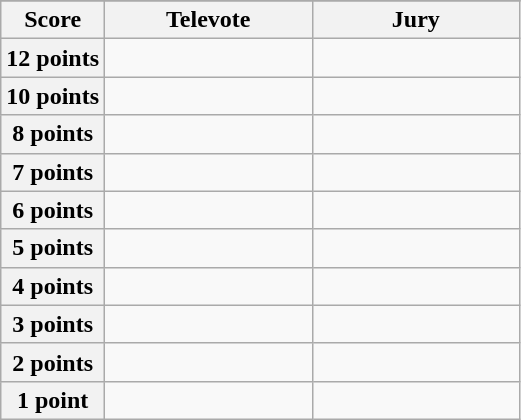<table class="wikitable">
<tr>
</tr>
<tr>
<th scope="col" width="20%">Score</th>
<th scope="col" width="40%">Televote</th>
<th scope="col" width="40%">Jury</th>
</tr>
<tr>
<th scope="row">12 points</th>
<td></td>
<td></td>
</tr>
<tr>
<th scope="row">10 points</th>
<td></td>
<td></td>
</tr>
<tr>
<th scope="row">8 points</th>
<td></td>
<td></td>
</tr>
<tr>
<th scope="row">7 points</th>
<td></td>
<td></td>
</tr>
<tr>
<th scope="row">6 points</th>
<td></td>
<td></td>
</tr>
<tr>
<th scope="row">5 points</th>
<td></td>
<td></td>
</tr>
<tr>
<th scope="row">4 points</th>
<td></td>
<td></td>
</tr>
<tr>
<th scope="row">3 points</th>
<td></td>
<td></td>
</tr>
<tr>
<th scope="row">2 points</th>
<td></td>
<td></td>
</tr>
<tr>
<th scope="row">1 point</th>
<td></td>
<td></td>
</tr>
</table>
